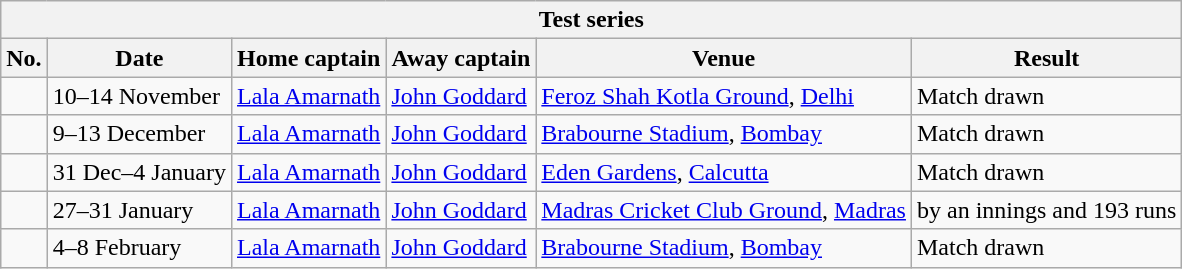<table class="wikitable">
<tr>
<th colspan="9">Test series</th>
</tr>
<tr>
<th>No.</th>
<th>Date</th>
<th>Home captain</th>
<th>Away captain</th>
<th>Venue</th>
<th>Result</th>
</tr>
<tr>
<td></td>
<td>10–14 November</td>
<td><a href='#'>Lala Amarnath</a></td>
<td><a href='#'>John Goddard</a></td>
<td><a href='#'>Feroz Shah Kotla Ground</a>, <a href='#'>Delhi</a></td>
<td>Match drawn</td>
</tr>
<tr>
<td></td>
<td>9–13 December</td>
<td><a href='#'>Lala Amarnath</a></td>
<td><a href='#'>John Goddard</a></td>
<td><a href='#'>Brabourne Stadium</a>, <a href='#'>Bombay</a></td>
<td>Match drawn</td>
</tr>
<tr>
<td></td>
<td>31 Dec–4 January</td>
<td><a href='#'>Lala Amarnath</a></td>
<td><a href='#'>John Goddard</a></td>
<td><a href='#'>Eden Gardens</a>, <a href='#'>Calcutta</a></td>
<td>Match drawn</td>
</tr>
<tr>
<td></td>
<td>27–31 January</td>
<td><a href='#'>Lala Amarnath</a></td>
<td><a href='#'>John Goddard</a></td>
<td><a href='#'>Madras Cricket Club Ground</a>, <a href='#'>Madras</a></td>
<td> by an innings and 193 runs</td>
</tr>
<tr>
<td></td>
<td>4–8 February</td>
<td><a href='#'>Lala Amarnath</a></td>
<td><a href='#'>John Goddard</a></td>
<td><a href='#'>Brabourne Stadium</a>, <a href='#'>Bombay</a></td>
<td>Match drawn</td>
</tr>
</table>
